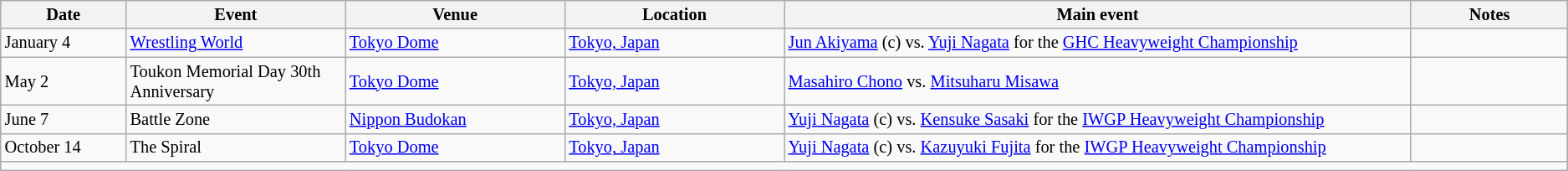<table class="sortable wikitable succession-box" style="font-size:85%;">
<tr>
<th width=8%>Date</th>
<th width=14%>Event</th>
<th width=14%>Venue</th>
<th width=14%>Location</th>
<th width=40%>Main event</th>
<th width=14%>Notes</th>
</tr>
<tr>
<td>January 4</td>
<td><a href='#'>Wrestling World</a></td>
<td><a href='#'>Tokyo Dome</a></td>
<td><a href='#'>Tokyo, Japan</a></td>
<td><a href='#'>Jun Akiyama</a> (c) vs. <a href='#'>Yuji Nagata</a> for the <a href='#'>GHC Heavyweight Championship</a></td>
<td></td>
</tr>
<tr>
<td>May 2</td>
<td>Toukon Memorial Day 30th Anniversary</td>
<td><a href='#'>Tokyo Dome</a></td>
<td><a href='#'>Tokyo, Japan</a></td>
<td><a href='#'>Masahiro Chono</a> vs. <a href='#'>Mitsuharu Misawa</a></td>
<td></td>
</tr>
<tr>
<td>June 7</td>
<td>Battle Zone</td>
<td><a href='#'>Nippon Budokan</a></td>
<td><a href='#'>Tokyo, Japan</a></td>
<td><a href='#'>Yuji Nagata</a> (c) vs. <a href='#'>Kensuke Sasaki</a> for the <a href='#'>IWGP Heavyweight Championship</a></td>
</tr>
<tr>
<td>October 14</td>
<td>The Spiral</td>
<td><a href='#'>Tokyo Dome</a></td>
<td><a href='#'>Tokyo, Japan</a></td>
<td><a href='#'>Yuji Nagata</a> (c) vs. <a href='#'>Kazuyuki Fujita</a> for the <a href='#'>IWGP Heavyweight Championship</a></td>
<td></td>
</tr>
<tr>
<td colspan=6></td>
</tr>
</table>
